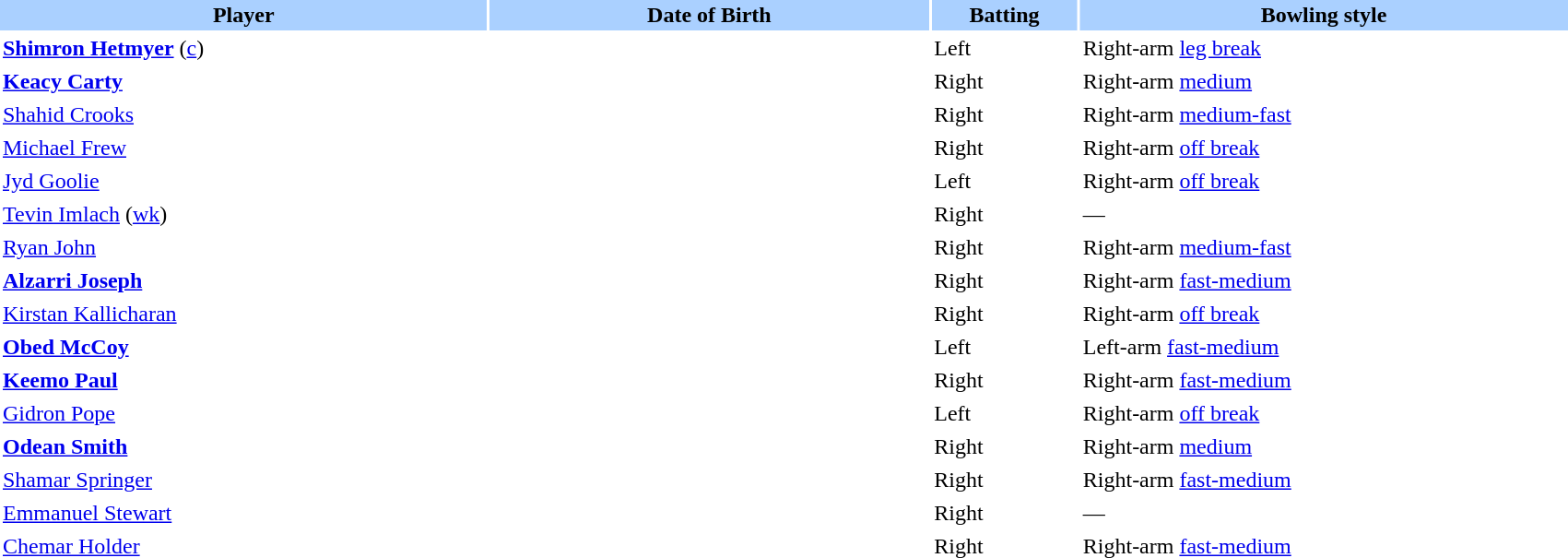<table border="0" cellspacing="2" cellpadding="2" style="width:90%;">
<tr style="background:#aad0ff;">
<th width=20%>Player</th>
<th width=18%>Date of Birth</th>
<th width=6%>Batting</th>
<th width=20%>Bowling style</th>
</tr>
<tr>
<td><strong><a href='#'>Shimron Hetmyer</a></strong> (<a href='#'>c</a>)</td>
<td></td>
<td>Left</td>
<td>Right-arm <a href='#'>leg break</a></td>
</tr>
<tr>
<td><strong><a href='#'>Keacy Carty</a></strong></td>
<td></td>
<td>Right</td>
<td>Right-arm <a href='#'>medium</a></td>
</tr>
<tr>
<td><a href='#'>Shahid Crooks</a></td>
<td></td>
<td>Right</td>
<td>Right-arm <a href='#'>medium-fast</a></td>
</tr>
<tr>
<td><a href='#'>Michael Frew</a></td>
<td></td>
<td>Right</td>
<td>Right-arm <a href='#'>off break</a></td>
</tr>
<tr>
<td><a href='#'>Jyd Goolie</a></td>
<td></td>
<td>Left</td>
<td>Right-arm <a href='#'>off break</a></td>
</tr>
<tr>
<td><a href='#'>Tevin Imlach</a> (<a href='#'>wk</a>)</td>
<td></td>
<td>Right</td>
<td>—</td>
</tr>
<tr>
<td><a href='#'>Ryan John</a></td>
<td></td>
<td>Right</td>
<td>Right-arm <a href='#'>medium-fast</a></td>
</tr>
<tr>
<td><strong><a href='#'>Alzarri Joseph</a></strong></td>
<td></td>
<td>Right</td>
<td>Right-arm <a href='#'>fast-medium</a></td>
</tr>
<tr>
<td><a href='#'>Kirstan Kallicharan</a></td>
<td></td>
<td>Right</td>
<td>Right-arm <a href='#'>off break</a></td>
</tr>
<tr>
<td><strong><a href='#'>Obed McCoy</a></strong></td>
<td></td>
<td>Left</td>
<td>Left-arm <a href='#'>fast-medium</a></td>
</tr>
<tr>
<td><strong><a href='#'>Keemo Paul</a></strong></td>
<td></td>
<td>Right</td>
<td>Right-arm <a href='#'>fast-medium</a></td>
</tr>
<tr>
<td><a href='#'>Gidron Pope</a></td>
<td></td>
<td>Left</td>
<td>Right-arm <a href='#'>off break</a></td>
</tr>
<tr>
<td><strong><a href='#'>Odean Smith</a></strong></td>
<td></td>
<td>Right</td>
<td>Right-arm <a href='#'>medium</a></td>
</tr>
<tr>
<td><a href='#'>Shamar Springer</a></td>
<td></td>
<td>Right</td>
<td>Right-arm <a href='#'>fast-medium</a></td>
</tr>
<tr>
<td><a href='#'>Emmanuel Stewart</a></td>
<td></td>
<td>Right</td>
<td>—</td>
</tr>
<tr>
<td><a href='#'>Chemar Holder</a></td>
<td></td>
<td>Right</td>
<td>Right-arm <a href='#'>fast-medium</a></td>
</tr>
</table>
